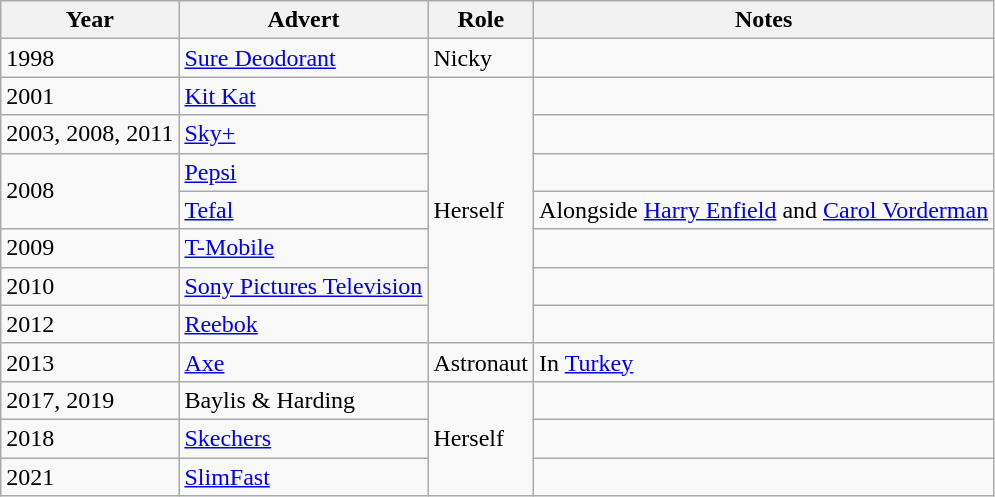<table class="wikitable">
<tr>
<th>Year</th>
<th>Advert</th>
<th>Role</th>
<th>Notes</th>
</tr>
<tr>
<td>1998</td>
<td><a href='#'>Sure Deodorant</a></td>
<td>Nicky</td>
<td></td>
</tr>
<tr>
<td>2001</td>
<td><a href='#'>Kit Kat</a></td>
<td rowspan="7">Herself</td>
<td></td>
</tr>
<tr>
<td>2003, 2008, 2011</td>
<td><a href='#'>Sky+</a></td>
<td></td>
</tr>
<tr>
<td rowspan="2">2008</td>
<td><a href='#'>Pepsi</a></td>
<td></td>
</tr>
<tr>
<td><a href='#'>Tefal</a></td>
<td>Alongside <a href='#'>Harry Enfield</a> and <a href='#'>Carol Vorderman</a></td>
</tr>
<tr>
<td>2009</td>
<td><a href='#'>T-Mobile</a></td>
<td></td>
</tr>
<tr>
<td>2010</td>
<td><a href='#'>Sony Pictures Television</a></td>
<td></td>
</tr>
<tr>
<td>2012</td>
<td><a href='#'>Reebok</a></td>
<td></td>
</tr>
<tr>
<td>2013</td>
<td><a href='#'>Axe</a></td>
<td>Astronaut</td>
<td>In <a href='#'>Turkey</a></td>
</tr>
<tr>
<td>2017, 2019</td>
<td>Baylis & Harding</td>
<td rowspan="3">Herself</td>
<td></td>
</tr>
<tr>
<td>2018</td>
<td><a href='#'>Skechers</a></td>
<td></td>
</tr>
<tr>
<td>2021</td>
<td><a href='#'>SlimFast</a></td>
<td></td>
</tr>
</table>
